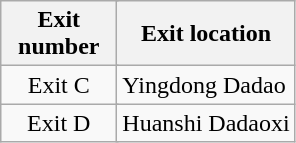<table class="wikitable">
<tr>
<th style="width:70px" colspan="2">Exit number</th>
<th>Exit location</th>
</tr>
<tr>
<td align="center" colspan="2">Exit C</td>
<td>Yingdong Dadao</td>
</tr>
<tr>
<td align="center" colspan="2">Exit D</td>
<td>Huanshi Dadaoxi</td>
</tr>
</table>
